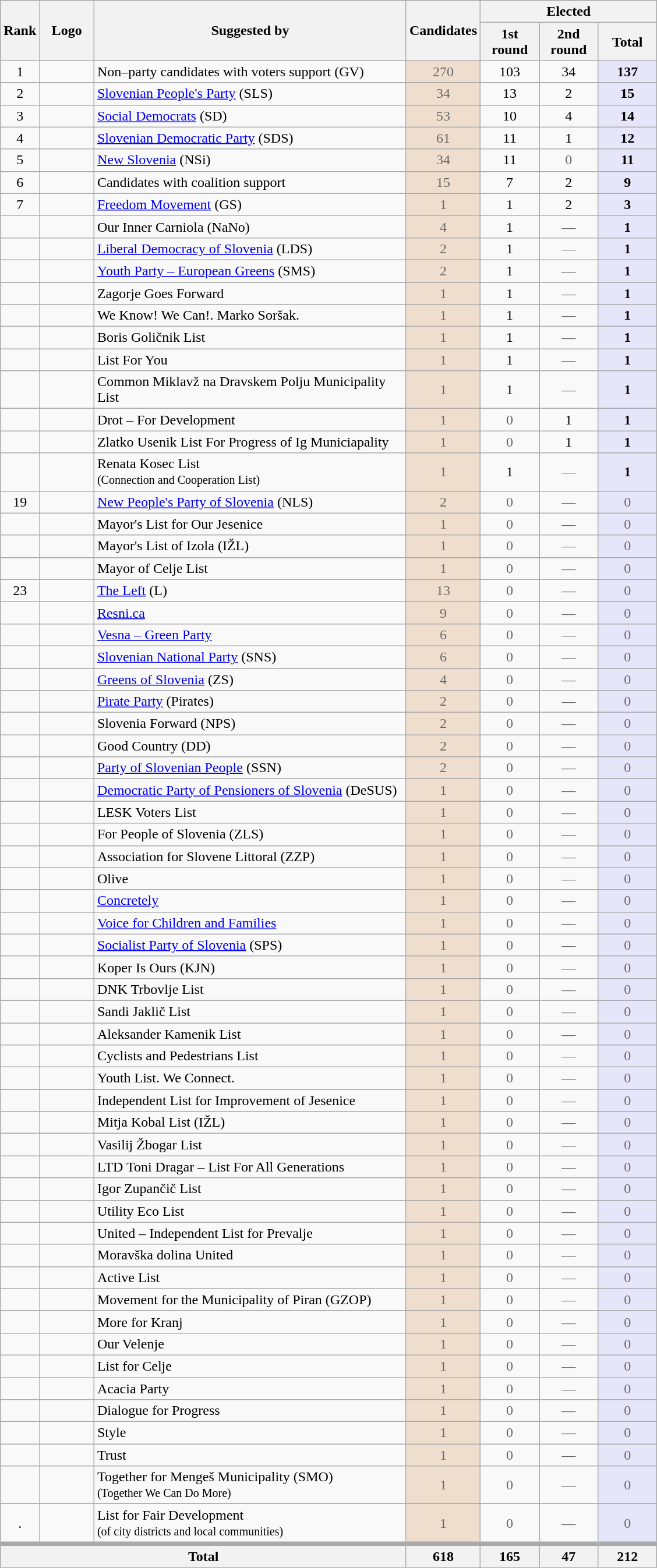<table class="wikitable">
<tr>
<th width=15 rowspan=2>Rank</th>
<th width=55 rowspan=2>Logo</th>
<th width=350 rowspan=2>Suggested by</th>
<th width=65 rowspan=2>Candidates</th>
<th width=180 colspan=3>Elected</th>
</tr>
<tr>
<th width=60>1st<br>round</th>
<th width=60>2nd<br>round</th>
<th width=60>Total</th>
</tr>
<tr>
<td align=center>1</td>
<td align=center></td>
<td>Non–party candidates with voters support (GV)</td>
<td style=color:#696969 align=center bgcolor=#EFDECD>270</td>
<td align=center>103</td>
<td align=center>34</td>
<td align=center bgcolor=#E6E6FA><strong>137</strong></td>
</tr>
<tr>
<td align=center>2</td>
<td align=center></td>
<td><a href='#'>Slovenian People's Party</a> (SLS)</td>
<td style=color:#696969 align=center bgcolor=#EFDECD>34</td>
<td align=center>13</td>
<td align=center>2</td>
<td align=center bgcolor=#E6E6FA><strong>15</strong></td>
</tr>
<tr>
<td align=center>3</td>
<td align=center></td>
<td><a href='#'>Social Democrats</a> (SD)</td>
<td style=color:#696969 align=center bgcolor=#EFDECD>53</td>
<td align=center>10</td>
<td align=center>4</td>
<td align=center bgcolor=#E6E6FA><strong>14</strong></td>
</tr>
<tr>
<td align=center>4</td>
<td align=center></td>
<td><a href='#'>Slovenian Democratic Party</a> (SDS)</td>
<td style=color:#696969 align=center bgcolor=#EFDECD>61</td>
<td align=center>11</td>
<td align=center>1</td>
<td align=center bgcolor=#E6E6FA><strong>12</strong></td>
</tr>
<tr>
<td align=center>5</td>
<td align=center></td>
<td><a href='#'>New Slovenia</a> (NSi)</td>
<td style=color:#696969 align=center bgcolor=#EFDECD>34</td>
<td align=center>11</td>
<td align=center style=color:#696969>0</td>
<td align=center bgcolor=#E6E6FA><strong>11</strong></td>
</tr>
<tr>
<td align=center>6</td>
<td align=center></td>
<td>Candidates with coalition support<small></small></td>
<td style=color:#696969 align=center bgcolor=#EFDECD>15</td>
<td align=center>7</td>
<td align=center>2</td>
<td align=center bgcolor=#E6E6FA><strong>9</strong></td>
</tr>
<tr>
<td align=center>7</td>
<td align=center></td>
<td><a href='#'>Freedom Movement</a> (GS)</td>
<td style=color:#696969 align=center bgcolor=#EFDECD>1</td>
<td align=center>1</td>
<td align=center>2</td>
<td align=center bgcolor=#E6E6FA><strong>3</strong></td>
</tr>
<tr>
<td align=center></td>
<td align=center></td>
<td>Our Inner Carniola (NaNo)</td>
<td style=color:#696969 align=center bgcolor=#EFDECD>4</td>
<td align=center>1</td>
<td align=center style=color:#696969>—</td>
<td align=center bgcolor=#E6E6FA><strong>1</strong></td>
</tr>
<tr>
<td align=center></td>
<td align=center></td>
<td><a href='#'>Liberal Democracy of Slovenia</a> (LDS)</td>
<td style=color:#696969 align=center bgcolor=#EFDECD>2</td>
<td align=center>1</td>
<td align=center style=color:#696969>—</td>
<td align=center bgcolor=#E6E6FA><strong>1</strong></td>
</tr>
<tr>
<td align=center></td>
<td align=center></td>
<td><a href='#'>Youth Party – European Greens</a> (SMS)</td>
<td style=color:#696969 align=center bgcolor=#EFDECD>2</td>
<td align=center>1</td>
<td align=center style=color:#696969>—</td>
<td align=center bgcolor=#E6E6FA><strong>1</strong></td>
</tr>
<tr>
<td align=center></td>
<td align=center></td>
<td>Zagorje Goes Forward</td>
<td style=color:#696969 align=center bgcolor=#EFDECD>1</td>
<td align=center>1</td>
<td align=center style=color:#696969>—</td>
<td align=center bgcolor=#E6E6FA><strong>1</strong></td>
</tr>
<tr>
<td align=center></td>
<td align=center></td>
<td>We Know! We Can!. Marko Soršak.</td>
<td style=color:#696969 align=center bgcolor=#EFDECD>1</td>
<td align=center>1</td>
<td align=center style=color:#696969>—</td>
<td align=center bgcolor=#E6E6FA><strong>1</strong></td>
</tr>
<tr>
<td align=center></td>
<td align=center></td>
<td>Boris Goličnik List</td>
<td style=color:#696969 align=center bgcolor=#EFDECD>1</td>
<td align=center>1</td>
<td align=center style=color:#696969>—</td>
<td align=center bgcolor=#E6E6FA><strong>1</strong></td>
</tr>
<tr>
<td align=center></td>
<td align=center></td>
<td>List For You</td>
<td style=color:#696969 align=center bgcolor=#EFDECD>1</td>
<td align=center>1</td>
<td align=center style=color:#696969>—</td>
<td align=center bgcolor=#E6E6FA><strong>1</strong></td>
</tr>
<tr>
<td align=center></td>
<td align=center></td>
<td>Common Miklavž na Dravskem Polju Municipality List</td>
<td style=color:#696969 align=center bgcolor=#EFDECD>1</td>
<td align=center>1</td>
<td align=center style=color:#696969>—</td>
<td align=center bgcolor=#E6E6FA><strong>1</strong></td>
</tr>
<tr>
<td align=center></td>
<td align=center></td>
<td>Drot – For Development</td>
<td style=color:#696969 align=center bgcolor=#EFDECD>1</td>
<td align=center style=color:#696969>0</td>
<td align=center>1</td>
<td align=center bgcolor=#E6E6FA><strong>1</strong></td>
</tr>
<tr>
<td align=center></td>
<td align=center></td>
<td>Zlatko Usenik List For Progress of Ig Municiapality</td>
<td style=color:#696969 align=center bgcolor=#EFDECD>1</td>
<td align=center style=color:#696969>0</td>
<td align=center>1</td>
<td align=center bgcolor=#E6E6FA><strong>1</strong></td>
</tr>
<tr>
<td align=center></td>
<td align=center></td>
<td>Renata Kosec List<br><small>(Connection and Cooperation List)</small></td>
<td style=color:#696969 align=center bgcolor=#EFDECD>1</td>
<td align=center>1</td>
<td align=center style=color:#696969>—</td>
<td align=center bgcolor=#E6E6FA><strong>1</strong></td>
</tr>
<tr>
<td align=center>19</td>
<td align=center></td>
<td><a href='#'>New People's Party of Slovenia</a> (NLS)</td>
<td style=color:#696969 align=center bgcolor=#EFDECD>2</td>
<td align=center style=color:#696969>0</td>
<td align=center style=color:#696969>—</td>
<td align=center bgcolor=#E6E6FA style=color:#696969>0</td>
</tr>
<tr>
<td align=center></td>
<td align=center></td>
<td>Mayor's List for Our Jesenice</td>
<td style=color:#696969 align=center bgcolor=#EFDECD>1</td>
<td align=center style=color:#696969>0</td>
<td align=center style=color:#696969>—</td>
<td align=center bgcolor=#E6E6FA style=color:#696969>0</td>
</tr>
<tr>
<td align=center></td>
<td align=center></td>
<td>Mayor's List of Izola (IŽL)</td>
<td style=color:#696969 align=center bgcolor=#EFDECD>1</td>
<td align=center style=color:#696969>0</td>
<td align=center style=color:#696969>—</td>
<td align=center bgcolor=#E6E6FA style=color:#696969>0</td>
</tr>
<tr>
<td align=center></td>
<td align=center></td>
<td>Mayor of Celje List</td>
<td style=color:#696969 align=center bgcolor=#EFDECD>1</td>
<td align=center style=color:#696969>0</td>
<td align=center style=color:#696969>—</td>
<td align=center bgcolor=#E6E6FA style=color:#696969>0</td>
</tr>
<tr>
<td align=center>23</td>
<td align=center></td>
<td><a href='#'>The Left</a> (L)</td>
<td style=color:#696969 align=center bgcolor=#EFDECD>13</td>
<td align=center style=color:#696969>0</td>
<td align=center style=color:#696969>—</td>
<td align=center bgcolor=#E6E6FA style=color:#696969>0</td>
</tr>
<tr>
<td align=center></td>
<td align=center></td>
<td><a href='#'>Resni.ca</a></td>
<td style=color:#696969 align=center bgcolor=#EFDECD>9</td>
<td align=center style=color:#696969>0</td>
<td align=center style=color:#696969>—</td>
<td align=center bgcolor=#E6E6FA style=color:#696969>0</td>
</tr>
<tr>
<td align=center></td>
<td align=center></td>
<td><a href='#'>Vesna – Green Party</a></td>
<td style=color:#696969 align=center bgcolor=#EFDECD>6</td>
<td align=center style=color:#696969>0</td>
<td align=center style=color:#696969>—</td>
<td align=center bgcolor=#E6E6FA style=color:#696969>0</td>
</tr>
<tr>
<td align=center></td>
<td align=center></td>
<td><a href='#'>Slovenian National Party</a> (SNS)</td>
<td style=color:#696969 align=center bgcolor=#EFDECD>6</td>
<td align=center style=color:#696969>0</td>
<td align=center style=color:#696969>—</td>
<td align=center bgcolor=#E6E6FA style=color:#696969>0</td>
</tr>
<tr>
<td align=center></td>
<td align=center></td>
<td><a href='#'>Greens of Slovenia</a> (ZS)</td>
<td style=color:#696969 align=center bgcolor=#EFDECD>4</td>
<td align=center style=color:#696969>0</td>
<td align=center style=color:#696969>—</td>
<td align=center bgcolor=#E6E6FA style=color:#696969>0</td>
</tr>
<tr>
<td align=center></td>
<td align=center></td>
<td><a href='#'>Pirate Party</a> (Pirates)</td>
<td style=color:#696969 align=center bgcolor=#EFDECD>2</td>
<td align=center style=color:#696969>0</td>
<td align=center style=color:#696969>—</td>
<td align=center bgcolor=#E6E6FA style=color:#696969>0</td>
</tr>
<tr>
<td align=center></td>
<td align=center></td>
<td>Slovenia Forward (NPS)</td>
<td style=color:#696969 align=center bgcolor=#EFDECD>2</td>
<td align=center style=color:#696969>0</td>
<td align=center style=color:#696969>—</td>
<td align=center bgcolor=#E6E6FA style=color:#696969>0</td>
</tr>
<tr>
<td align=center></td>
<td align=center></td>
<td>Good Country (DD)</td>
<td style=color:#696969 align=center bgcolor=#EFDECD>2</td>
<td align=center style=color:#696969>0</td>
<td align=center style=color:#696969>—</td>
<td align=center bgcolor=#E6E6FA style=color:#696969>0</td>
</tr>
<tr>
<td align=center></td>
<td align=center></td>
<td><a href='#'>Party of Slovenian People</a> (SSN)</td>
<td style=color:#696969 align=center bgcolor=#EFDECD>2</td>
<td align=center style=color:#696969>0</td>
<td align=center style=color:#696969>—</td>
<td align=center bgcolor=#E6E6FA style=color:#696969>0</td>
</tr>
<tr>
<td align=center></td>
<td align=center></td>
<td><a href='#'>Democratic Party of Pensioners of Slovenia</a> (DeSUS)</td>
<td style=color:#696969 align=center bgcolor=#EFDECD>1</td>
<td align=center style=color:#696969>0</td>
<td align=center style=color:#696969>—</td>
<td align=center bgcolor=#E6E6FA style=color:#696969>0</td>
</tr>
<tr>
<td align=center></td>
<td align=center></td>
<td>LESK Voters List</td>
<td style=color:#696969 align=center bgcolor=#EFDECD>1</td>
<td align=center style=color:#696969>0</td>
<td align=center style=color:#696969>—</td>
<td align=center bgcolor=#E6E6FA style=color:#696969>0</td>
</tr>
<tr>
<td align=center></td>
<td align=center></td>
<td>For People of Slovenia (ZLS)</td>
<td style=color:#696969 align=center bgcolor=#EFDECD>1</td>
<td align=center style=color:#696969>0</td>
<td align=center style=color:#696969>—</td>
<td align=center bgcolor=#E6E6FA style=color:#696969>0</td>
</tr>
<tr>
<td align=center></td>
<td align=center></td>
<td>Association for Slovene Littoral (ZZP)</td>
<td style=color:#696969 align=center bgcolor=#EFDECD>1</td>
<td align=center style=color:#696969>0</td>
<td align=center style=color:#696969>—</td>
<td align=center bgcolor=#E6E6FA style=color:#696969>0</td>
</tr>
<tr>
<td align=center></td>
<td align=center></td>
<td>Olive</td>
<td style=color:#696969 align=center bgcolor=#EFDECD>1</td>
<td align=center style=color:#696969>0</td>
<td align=center style=color:#696969>—</td>
<td align=center bgcolor=#E6E6FA style=color:#696969>0</td>
</tr>
<tr>
<td align=center></td>
<td align=center></td>
<td><a href='#'>Concretely</a></td>
<td style=color:#696969 align=center bgcolor=#EFDECD>1</td>
<td align=center style=color:#696969>0</td>
<td align=center style=color:#696969>—</td>
<td align=center bgcolor=#E6E6FA style=color:#696969>0</td>
</tr>
<tr>
<td align=center></td>
<td align=center></td>
<td><a href='#'>Voice for Children and Families</a></td>
<td style=color:#696969 align=center bgcolor=#EFDECD>1</td>
<td align=center style=color:#696969>0</td>
<td align=center style=color:#696969>—</td>
<td align=center bgcolor=#E6E6FA style=color:#696969>0</td>
</tr>
<tr>
<td align=center></td>
<td align=center></td>
<td><a href='#'>Socialist Party of Slovenia</a> (SPS)</td>
<td style=color:#696969 align=center bgcolor=#EFDECD>1</td>
<td align=center style=color:#696969>0</td>
<td align=center style=color:#696969>—</td>
<td align=center bgcolor=#E6E6FA style=color:#696969>0</td>
</tr>
<tr>
<td align=center></td>
<td align=center></td>
<td>Koper Is Ours (KJN)</td>
<td style=color:#696969 align=center bgcolor=#EFDECD>1</td>
<td align=center style=color:#696969>0</td>
<td align=center style=color:#696969>—</td>
<td align=center bgcolor=#E6E6FA style=color:#696969>0</td>
</tr>
<tr>
<td align=center></td>
<td align=center></td>
<td>DNK Trbovlje List</td>
<td style=color:#696969 align=center bgcolor=#EFDECD>1</td>
<td align=center style=color:#696969>0</td>
<td align=center style=color:#696969>—</td>
<td align=center bgcolor=#E6E6FA style=color:#696969>0</td>
</tr>
<tr>
<td align=center></td>
<td align=center></td>
<td>Sandi Jaklič List</td>
<td style=color:#696969 align=center bgcolor=#EFDECD>1</td>
<td align=center style=color:#696969>0</td>
<td align=center style=color:#696969>—</td>
<td align=center bgcolor=#E6E6FA style=color:#696969>0</td>
</tr>
<tr>
<td align=center></td>
<td align=center></td>
<td>Aleksander Kamenik List</td>
<td style=color:#696969 align=center bgcolor=#EFDECD>1</td>
<td align=center style=color:#696969>0</td>
<td align=center style=color:#696969>—</td>
<td align=center bgcolor=#E6E6FA style=color:#696969>0</td>
</tr>
<tr>
<td align=center></td>
<td align=center></td>
<td>Cyclists and Pedestrians List</td>
<td style=color:#696969 align=center bgcolor=#EFDECD>1</td>
<td align=center style=color:#696969>0</td>
<td align=center style=color:#696969>—</td>
<td align=center bgcolor=#E6E6FA style=color:#696969>0</td>
</tr>
<tr>
<td align=center></td>
<td align=center></td>
<td>Youth List. We Connect.</td>
<td style=color:#696969 align=center bgcolor=#EFDECD>1</td>
<td align=center style=color:#696969>0</td>
<td align=center style=color:#696969>—</td>
<td align=center bgcolor=#E6E6FA style=color:#696969>0</td>
</tr>
<tr>
<td align=center></td>
<td align=center></td>
<td>Independent List for Improvement of Jesenice</td>
<td style=color:#696969 align=center bgcolor=#EFDECD>1</td>
<td align=center style=color:#696969>0</td>
<td align=center style=color:#696969>—</td>
<td align=center bgcolor=#E6E6FA style=color:#696969>0</td>
</tr>
<tr>
<td align=center></td>
<td align=center></td>
<td>Mitja Kobal List (IŽL)</td>
<td style=color:#696969 align=center bgcolor=#EFDECD>1</td>
<td align=center style=color:#696969>0</td>
<td align=center style=color:#696969>—</td>
<td align=center bgcolor=#E6E6FA style=color:#696969>0</td>
</tr>
<tr>
<td align=center></td>
<td align=center></td>
<td>Vasilij Žbogar List</td>
<td style=color:#696969 align=center bgcolor=#EFDECD>1</td>
<td align=center style=color:#696969>0</td>
<td align=center style=color:#696969>—</td>
<td align=center bgcolor=#E6E6FA style=color:#696969>0</td>
</tr>
<tr>
<td align=center></td>
<td align=center></td>
<td>LTD Toni Dragar – List For All Generations</td>
<td style=color:#696969 align=center bgcolor=#EFDECD>1</td>
<td align=center style=color:#696969>0</td>
<td align=center style=color:#696969>—</td>
<td align=center bgcolor=#E6E6FA style=color:#696969>0</td>
</tr>
<tr>
<td align=center></td>
<td align=center></td>
<td>Igor Zupančič List</td>
<td style=color:#696969 align=center bgcolor=#EFDECD>1</td>
<td align=center style=color:#696969>0</td>
<td align=center style=color:#696969>—</td>
<td align=center bgcolor=#E6E6FA style=color:#696969>0</td>
</tr>
<tr>
<td align=center></td>
<td align=center></td>
<td>Utility Eco List</td>
<td style=color:#696969 align=center bgcolor=#EFDECD>1</td>
<td align=center style=color:#696969>0</td>
<td align=center style=color:#696969>—</td>
<td align=center bgcolor=#E6E6FA style=color:#696969>0</td>
</tr>
<tr>
<td align=center></td>
<td align=center></td>
<td>United – Independent List for Prevalje</td>
<td style=color:#696969 align=center bgcolor=#EFDECD>1</td>
<td align=center style=color:#696969>0</td>
<td align=center style=color:#696969>—</td>
<td align=center bgcolor=#E6E6FA style=color:#696969>0</td>
</tr>
<tr>
<td align=center></td>
<td align=center></td>
<td>Moravška dolina United</td>
<td style=color:#696969 align=center bgcolor=#EFDECD>1</td>
<td align=center style=color:#696969>0</td>
<td align=center style=color:#696969>—</td>
<td align=center bgcolor=#E6E6FA style=color:#696969>0</td>
</tr>
<tr>
<td align=center></td>
<td align=center></td>
<td>Active List</td>
<td style=color:#696969 align=center bgcolor=#EFDECD>1</td>
<td align=center style=color:#696969>0</td>
<td align=center style=color:#696969>—</td>
<td align=center bgcolor=#E6E6FA style=color:#696969>0</td>
</tr>
<tr>
<td align=center></td>
<td align=center></td>
<td>Movement for the Municipality of Piran (GZOP)</td>
<td style=color:#696969 align=center bgcolor=#EFDECD>1</td>
<td align=center style=color:#696969>0</td>
<td align=center style=color:#696969>—</td>
<td align=center bgcolor=#E6E6FA style=color:#696969>0</td>
</tr>
<tr>
<td align=center></td>
<td align=center></td>
<td>More for Kranj</td>
<td style=color:#696969 align=center bgcolor=#EFDECD>1</td>
<td align=center style=color:#696969>0</td>
<td align=center style=color:#696969>—</td>
<td align=center bgcolor=#E6E6FA style=color:#696969>0</td>
</tr>
<tr>
<td align=center></td>
<td align=center></td>
<td>Our Velenje</td>
<td style=color:#696969 align=center bgcolor=#EFDECD>1</td>
<td align=center style=color:#696969>0</td>
<td align=center style=color:#696969>—</td>
<td align=center bgcolor=#E6E6FA style=color:#696969>0</td>
</tr>
<tr>
<td align=center></td>
<td align=center></td>
<td>List for Celje</td>
<td style=color:#696969 align=center bgcolor=#EFDECD>1</td>
<td align=center style=color:#696969>0</td>
<td align=center style=color:#696969>—</td>
<td align=center bgcolor=#E6E6FA style=color:#696969>0</td>
</tr>
<tr>
<td align=center></td>
<td align=center></td>
<td>Acacia Party</td>
<td style=color:#696969 align=center bgcolor=#EFDECD>1</td>
<td align=center style=color:#696969>0</td>
<td align=center style=color:#696969>—</td>
<td align=center bgcolor=#E6E6FA style=color:#696969>0</td>
</tr>
<tr>
<td align=center></td>
<td align=center></td>
<td>Dialogue for Progress</td>
<td style=color:#696969 align=center bgcolor=#EFDECD>1</td>
<td align=center style=color:#696969>0</td>
<td align=center style=color:#696969>—</td>
<td align=center bgcolor=#E6E6FA style=color:#696969>0</td>
</tr>
<tr>
<td align=center></td>
<td align=center></td>
<td>Style</td>
<td style=color:#696969 align=center bgcolor=#EFDECD>1</td>
<td align=center style=color:#696969>0</td>
<td align=center style=color:#696969>—</td>
<td align=center bgcolor=#E6E6FA style=color:#696969>0</td>
</tr>
<tr>
<td align=center></td>
<td align=center></td>
<td>Trust</td>
<td style=color:#696969 align=center bgcolor=#EFDECD>1</td>
<td align=center style=color:#696969>0</td>
<td align=center style=color:#696969>—</td>
<td align=center bgcolor=#E6E6FA style=color:#696969>0</td>
</tr>
<tr>
<td align=center></td>
<td align=center></td>
<td>Together for Mengeš Municipality (SMO)<br><small>(Together We Can Do More)</small></td>
<td style=color:#696969 align=center bgcolor=#EFDECD>1</td>
<td align=center style=color:#696969>0</td>
<td align=center style=color:#696969>—</td>
<td align=center bgcolor=#E6E6FA style=color:#696969>0</td>
</tr>
<tr>
<td align=center>.</td>
<td align=center></td>
<td>List for Fair Development<br><small>(of city districts and local communities)</small></td>
<td style=color:#696969 align=center bgcolor=#EFDECD>1</td>
<td align=center style=color:#696969>0</td>
<td align=center style=color:#696969>—</td>
<td align=center bgcolor=#E6E6FA style=color:#696969>0</td>
</tr>
<tr>
<th colspan=3 style="border-top-width:5px">Total</th>
<th style="border-top-width:5px">618</th>
<th style="border-top-width:5px">165</th>
<th style="border-top-width:5px">47</th>
<th style="border-top-width:5px">212</th>
</tr>
</table>
